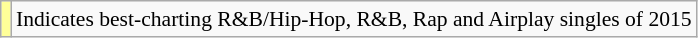<table class="wikitable" style="font-size:90%;">
<tr>
<td style="background-color:#FFFF99"></td>
<td>Indicates best-charting R&B/Hip-Hop, R&B, Rap and Airplay singles of 2015</td>
</tr>
</table>
